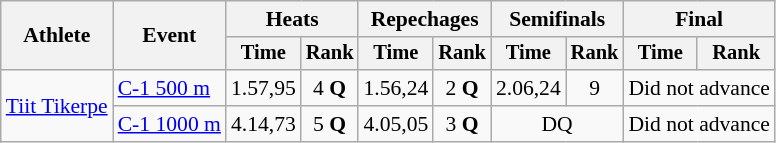<table class="wikitable" style="font-size:90%">
<tr>
<th rowspan=2>Athlete</th>
<th rowspan=2>Event</th>
<th colspan=2>Heats</th>
<th colspan=2>Repechages</th>
<th colspan=2>Semifinals</th>
<th colspan=2>Final</th>
</tr>
<tr style="font-size:95%">
<th>Time</th>
<th>Rank</th>
<th>Time</th>
<th>Rank</th>
<th>Time</th>
<th>Rank</th>
<th>Time</th>
<th>Rank</th>
</tr>
<tr align=center>
<td align=left rowspan=2><a href='#'>Tiit Tikerpe</a></td>
<td align=left><a href='#'>C-1 500 m</a></td>
<td>1.57,95</td>
<td>4 <strong>Q</strong></td>
<td>1.56,24</td>
<td>2 <strong>Q</strong></td>
<td>2.06,24</td>
<td>9</td>
<td colspan=2>Did not advance</td>
</tr>
<tr align=center>
<td align=left><a href='#'>C-1 1000 m</a></td>
<td>4.14,73</td>
<td>5 <strong>Q</strong></td>
<td>4.05,05</td>
<td>3 <strong>Q</strong></td>
<td colspan=2>DQ</td>
<td colspan=2>Did not advance</td>
</tr>
</table>
